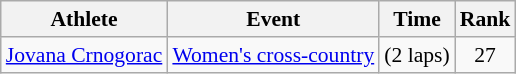<table class="wikitable" style="font-size:90%">
<tr>
<th>Athlete</th>
<th>Event</th>
<th>Time</th>
<th>Rank</th>
</tr>
<tr align=center>
<td align=left><a href='#'>Jovana Crnogorac</a></td>
<td align=left><a href='#'>Women's cross-country</a></td>
<td> (2 laps)</td>
<td>27</td>
</tr>
</table>
